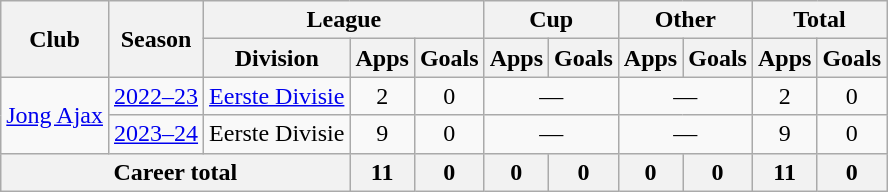<table class="wikitable" style="text-align: center">
<tr>
<th rowspan=2>Club</th>
<th rowspan=2>Season</th>
<th colspan=3>League</th>
<th colspan=2>Cup</th>
<th colspan=2>Other</th>
<th colspan=2>Total</th>
</tr>
<tr>
<th>Division</th>
<th>Apps</th>
<th>Goals</th>
<th>Apps</th>
<th>Goals</th>
<th>Apps</th>
<th>Goals</th>
<th>Apps</th>
<th>Goals</th>
</tr>
<tr>
<td rowspan="2"><a href='#'>Jong Ajax</a></td>
<td><a href='#'>2022–23</a></td>
<td><a href='#'>Eerste Divisie</a></td>
<td>2</td>
<td>0</td>
<td colspan="2">—</td>
<td colspan="2">—</td>
<td>2</td>
<td>0</td>
</tr>
<tr>
<td><a href='#'>2023–24</a></td>
<td>Eerste Divisie</td>
<td>9</td>
<td>0</td>
<td colspan="2">—</td>
<td colspan="2">—</td>
<td>9</td>
<td>0</td>
</tr>
<tr>
<th colspan="3">Career total</th>
<th>11</th>
<th>0</th>
<th>0</th>
<th>0</th>
<th>0</th>
<th>0</th>
<th>11</th>
<th>0</th>
</tr>
</table>
